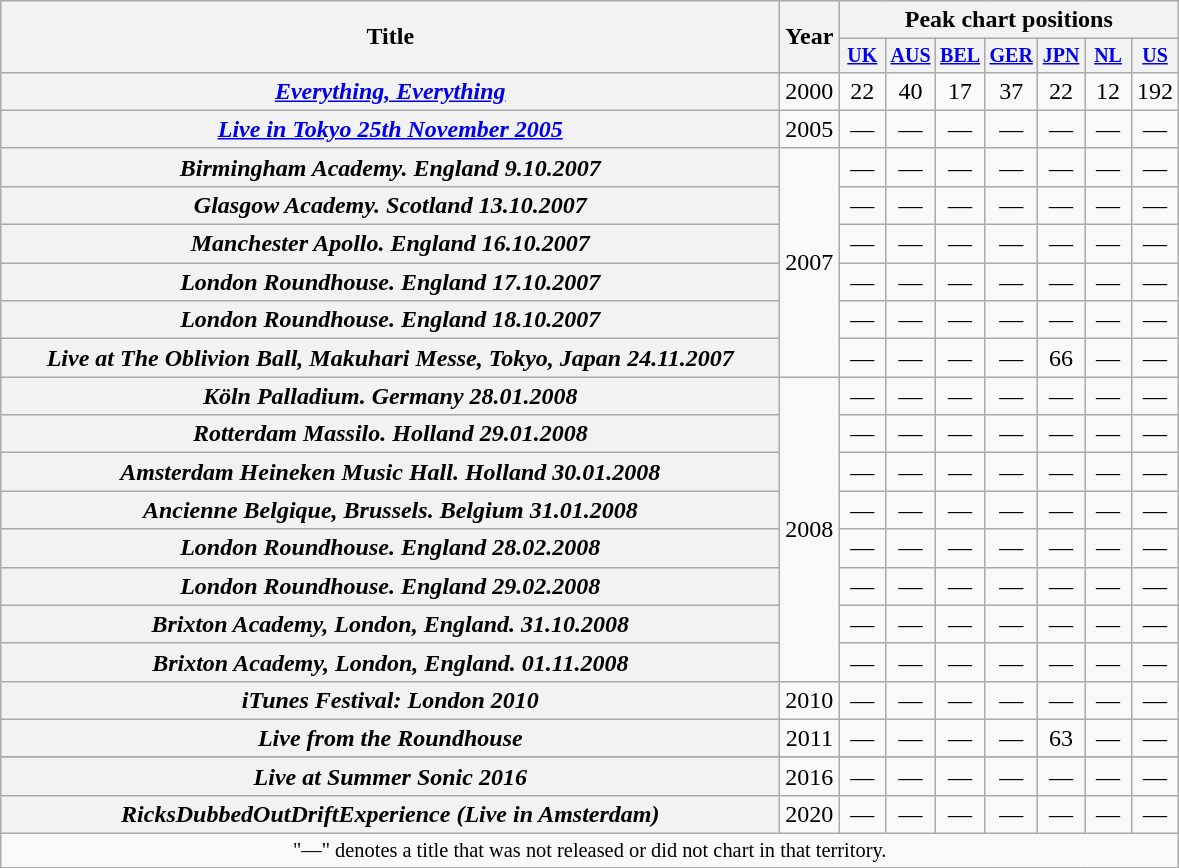<table class="wikitable plainrowheaders" style="text-align:center;">
<tr>
<th scope="col" style="width:32em;" rowspan="2">Title</th>
<th scope="col" rowspan="2">Year</th>
<th colspan="7">Peak chart positions</th>
</tr>
<tr style=font-size:smaller;>
<th width="25"><a href='#'>UK</a><br></th>
<th width="25"><a href='#'>AUS</a><br></th>
<th width="25"><a href='#'>BEL</a><br></th>
<th width="25"><a href='#'>GER</a><br></th>
<th width="25"><a href='#'>JPN</a></th>
<th width="25"><a href='#'>NL</a></th>
<th width="25"><a href='#'>US</a><br></th>
</tr>
<tr>
<th scope="row"><em><a href='#'>Everything, Everything</a></em></th>
<td>2000</td>
<td>22</td>
<td>40</td>
<td>17</td>
<td>37</td>
<td>22</td>
<td>12</td>
<td>192</td>
</tr>
<tr>
<th scope="row"><em><a href='#'>Live in Tokyo 25th November 2005</a></em></th>
<td>2005</td>
<td>—</td>
<td>—</td>
<td>—</td>
<td>—</td>
<td>—</td>
<td>—</td>
<td>—</td>
</tr>
<tr>
<th scope="row"><em>Birmingham Academy. England 9.10.2007</em></th>
<td rowspan="6">2007</td>
<td>—</td>
<td>—</td>
<td>—</td>
<td>—</td>
<td>—</td>
<td>—</td>
<td>—</td>
</tr>
<tr>
<th scope="row"><em>Glasgow Academy. Scotland 13.10.2007</em></th>
<td>—</td>
<td>—</td>
<td>—</td>
<td>—</td>
<td>—</td>
<td>—</td>
<td>—</td>
</tr>
<tr>
<th scope="row"><em>Manchester Apollo. England 16.10.2007</em></th>
<td>—</td>
<td>—</td>
<td>—</td>
<td>—</td>
<td>—</td>
<td>—</td>
<td>—</td>
</tr>
<tr>
<th scope="row"><em>London Roundhouse. England 17.10.2007</em></th>
<td>—</td>
<td>—</td>
<td>—</td>
<td>—</td>
<td>—</td>
<td>—</td>
<td>—</td>
</tr>
<tr>
<th scope="row"><em>London Roundhouse. England 18.10.2007</em></th>
<td>—</td>
<td>—</td>
<td>—</td>
<td>—</td>
<td>—</td>
<td>—</td>
<td>—</td>
</tr>
<tr>
<th scope="row"><em>Live at The Oblivion Ball, Makuhari Messe, Tokyo, Japan 24.11.2007</em></th>
<td>—</td>
<td>—</td>
<td>—</td>
<td>—</td>
<td>66</td>
<td>—</td>
<td>—</td>
</tr>
<tr>
<th scope="row"><em>Köln Palladium. Germany 28.01.2008</em></th>
<td rowspan="8">2008</td>
<td>—</td>
<td>—</td>
<td>—</td>
<td>—</td>
<td>—</td>
<td>—</td>
<td>—</td>
</tr>
<tr>
<th scope="row"><em>Rotterdam Massilo. Holland 29.01.2008</em></th>
<td>—</td>
<td>—</td>
<td>—</td>
<td>—</td>
<td>—</td>
<td>—</td>
<td>—</td>
</tr>
<tr>
<th scope="row"><em>Amsterdam Heineken Music Hall. Holland 30.01.2008</em></th>
<td>—</td>
<td>—</td>
<td>—</td>
<td>—</td>
<td>—</td>
<td>—</td>
<td>—</td>
</tr>
<tr>
<th scope="row"><em>Ancienne Belgique, Brussels. Belgium 31.01.2008</em></th>
<td>—</td>
<td>—</td>
<td>—</td>
<td>—</td>
<td>—</td>
<td>—</td>
<td>—</td>
</tr>
<tr>
<th scope="row"><em>London Roundhouse. England 28.02.2008</em></th>
<td>—</td>
<td>—</td>
<td>—</td>
<td>—</td>
<td>—</td>
<td>—</td>
<td>—</td>
</tr>
<tr>
<th scope="row"><em>London Roundhouse. England 29.02.2008</em></th>
<td>—</td>
<td>—</td>
<td>—</td>
<td>—</td>
<td>—</td>
<td>—</td>
<td>—</td>
</tr>
<tr>
<th scope="row"><em>Brixton Academy, London, England. 31.10.2008</em></th>
<td>—</td>
<td>—</td>
<td>—</td>
<td>—</td>
<td>—</td>
<td>—</td>
<td>—</td>
</tr>
<tr>
<th scope="row"><em>Brixton Academy, London, England. 01.11.2008</em></th>
<td>—</td>
<td>—</td>
<td>—</td>
<td>—</td>
<td>—</td>
<td>—</td>
<td>—</td>
</tr>
<tr>
<th scope="row"><em>iTunes Festival: London 2010</em></th>
<td>2010</td>
<td>—</td>
<td>—</td>
<td>—</td>
<td>—</td>
<td>—</td>
<td>—</td>
<td>—</td>
</tr>
<tr>
<th scope="row"><em>Live from the Roundhouse</em></th>
<td>2011</td>
<td>—</td>
<td>—</td>
<td>—</td>
<td>—</td>
<td>63</td>
<td>—</td>
<td>—</td>
</tr>
<tr>
</tr>
<tr>
<th scope="row"><em>Live at Summer Sonic 2016</em></th>
<td>2016</td>
<td>—</td>
<td>—</td>
<td>—</td>
<td>—</td>
<td>—</td>
<td>—</td>
<td>—</td>
</tr>
<tr>
<th scope="row"><em>RicksDubbedOutDriftExperience (Live in Amsterdam)</em></th>
<td>2020</td>
<td>—</td>
<td>—</td>
<td>—</td>
<td>—</td>
<td>—</td>
<td>—</td>
<td>—</td>
</tr>
<tr>
<td colspan="15" style="font-size: 85%">"—" denotes a title that was not released or did not chart in that territory.</td>
</tr>
</table>
